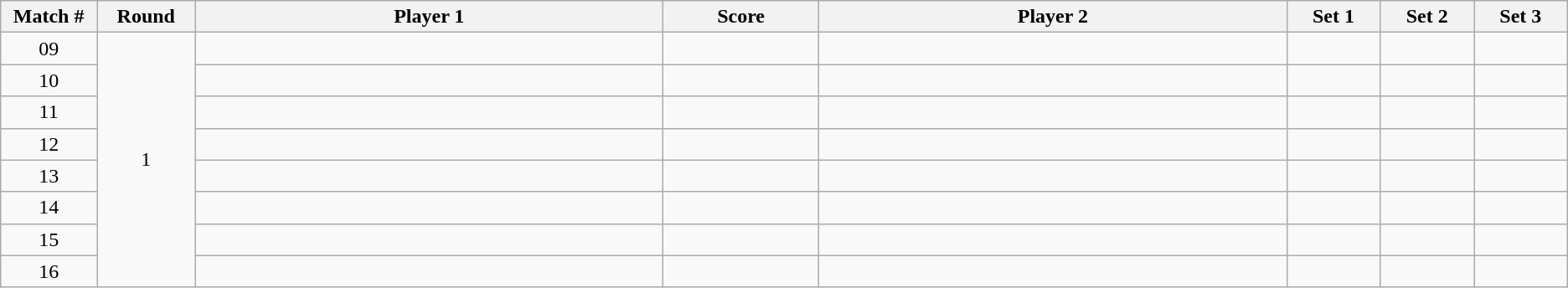<table class="wikitable">
<tr>
<th width="2%">Match #</th>
<th width="2%">Round</th>
<th width="15%">Player 1</th>
<th width="5%">Score</th>
<th width="15%">Player 2</th>
<th width="3%">Set 1</th>
<th width="3%">Set 2</th>
<th width="3%">Set 3</th>
</tr>
<tr style=text-align:center;>
<td>09</td>
<td rowspan=8>1</td>
<td></td>
<td></td>
<td></td>
<td></td>
<td></td>
<td></td>
</tr>
<tr style=text-align:center;>
<td>10</td>
<td></td>
<td></td>
<td></td>
<td></td>
<td></td>
<td></td>
</tr>
<tr style=text-align:center;>
<td>11</td>
<td></td>
<td></td>
<td></td>
<td></td>
<td></td>
<td></td>
</tr>
<tr style=text-align:center;>
<td>12</td>
<td></td>
<td></td>
<td></td>
<td></td>
<td></td>
<td></td>
</tr>
<tr style=text-align:center;>
<td>13</td>
<td></td>
<td></td>
<td></td>
<td></td>
<td></td>
<td></td>
</tr>
<tr style=text-align:center;>
<td>14</td>
<td></td>
<td></td>
<td></td>
<td></td>
<td></td>
<td></td>
</tr>
<tr style=text-align:center;>
<td>15</td>
<td></td>
<td></td>
<td></td>
<td></td>
<td></td>
<td></td>
</tr>
<tr style=text-align:center;>
<td>16</td>
<td></td>
<td></td>
<td></td>
<td></td>
<td></td>
<td></td>
</tr>
</table>
